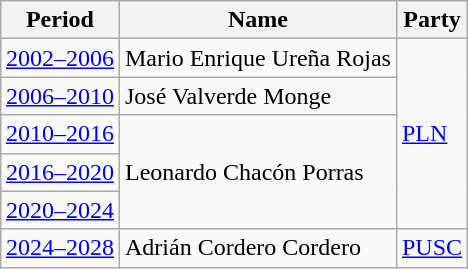<table class="wikitable" style="margin:auto">
<tr>
<th>Period</th>
<th>Name</th>
<th>Party</th>
</tr>
<tr>
<td><a href='#'>2002–2006</a></td>
<td>Mario Enrique Ureña Rojas</td>
<td rowspan="5"> <a href='#'>PLN</a></td>
</tr>
<tr>
<td><a href='#'>2006–2010</a></td>
<td>José Valverde Monge</td>
</tr>
<tr>
<td><a href='#'>2010–2016</a></td>
<td rowspan="3">Leonardo Chacón Porras</td>
</tr>
<tr>
<td><a href='#'>2016–2020</a></td>
</tr>
<tr>
<td><a href='#'>2020–2024</a></td>
</tr>
<tr>
<td><a href='#'>2024–2028</a></td>
<td>Adrián Cordero Cordero</td>
<td> <a href='#'>PUSC</a></td>
</tr>
</table>
